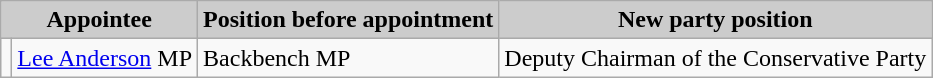<table class="wikitable">
<tr>
<th scope="col" style="background:#ccc;" colspan=2>Appointee</th>
<th scope="col" style="background:#ccc;">Position before appointment</th>
<th scope="col" style="background:#ccc;">New party position</th>
</tr>
<tr>
<td></td>
<td><a href='#'>Lee Anderson</a> MP</td>
<td>Backbench MP</td>
<td>Deputy Chairman of the Conservative Party</td>
</tr>
</table>
